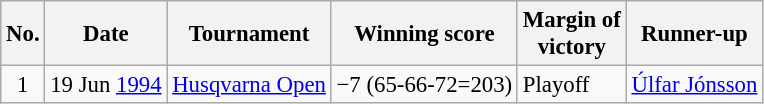<table class="wikitable" style="font-size:95%;">
<tr>
<th>No.</th>
<th>Date</th>
<th>Tournament</th>
<th>Winning score</th>
<th>Margin of<br>victory</th>
<th>Runner-up</th>
</tr>
<tr>
<td align=center>1</td>
<td align=right>19 Jun <a href='#'>1994</a></td>
<td><a href='#'>Husqvarna Open</a></td>
<td>−7 (65-66-72=203)</td>
<td>Playoff</td>
<td> <a href='#'>Úlfar Jónsson</a></td>
</tr>
</table>
